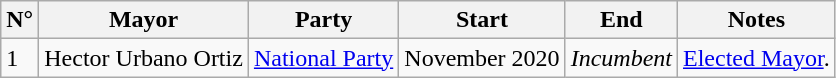<table class=wikitable>
<tr>
<th>N°</th>
<th>Mayor</th>
<th>Party</th>
<th>Start</th>
<th>End</th>
<th>Notes</th>
</tr>
<tr>
<td>1</td>
<td>Hector Urbano Ortiz</td>
<td><a href='#'>National Party</a></td>
<td>November 2020</td>
<td><em>Incumbent</em></td>
<td><a href='#'>Elected Mayor</a>.</td>
</tr>
</table>
